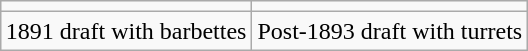<table class="wikitable" style="margin:1em auto;">
<tr>
<td></td>
<td></td>
</tr>
<tr style="text-align:center;">
<td>1891 draft with barbettes</td>
<td>Post-1893 draft with turrets</td>
</tr>
</table>
